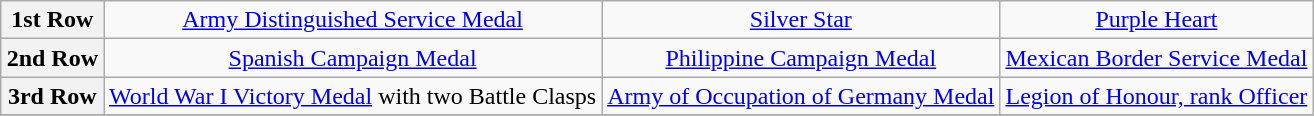<table class="wikitable" style="margin:1em auto; text-align:center;">
<tr>
<th>1st Row</th>
<td colspan="4"><a href='#'>Army Distinguished Service Medal</a></td>
<td colspan="4"><a href='#'>Silver Star</a></td>
<td colspan="4"><a href='#'>Purple Heart</a></td>
</tr>
<tr>
<th>2nd Row</th>
<td colspan="4"><a href='#'>Spanish Campaign Medal</a></td>
<td colspan="4"><a href='#'>Philippine Campaign Medal</a></td>
<td colspan="4"><a href='#'>Mexican Border Service Medal</a></td>
</tr>
<tr>
<th>3rd Row</th>
<td colspan="4"><a href='#'>World War I Victory Medal</a> with two Battle Clasps</td>
<td colspan="4"><a href='#'>Army of Occupation of Germany Medal</a></td>
<td colspan="4"><a href='#'>Legion of Honour, rank Officer</a></td>
</tr>
<tr>
</tr>
</table>
